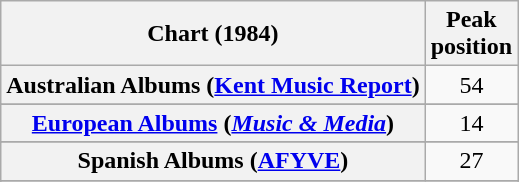<table class="wikitable sortable plainrowheaders" style="text-align:center">
<tr>
<th scope="col">Chart (1984)</th>
<th scope="col">Peak<br>position</th>
</tr>
<tr>
<th scope="row">Australian Albums (<a href='#'>Kent Music Report</a>)</th>
<td>54</td>
</tr>
<tr>
</tr>
<tr>
</tr>
<tr>
<th scope="row"><a href='#'>European Albums</a> (<em><a href='#'>Music & Media</a></em>)</th>
<td>14</td>
</tr>
<tr>
</tr>
<tr>
<th scope="row">Spanish Albums (<a href='#'>AFYVE</a>)</th>
<td>27</td>
</tr>
<tr>
</tr>
<tr>
</tr>
<tr>
</tr>
<tr>
</tr>
</table>
